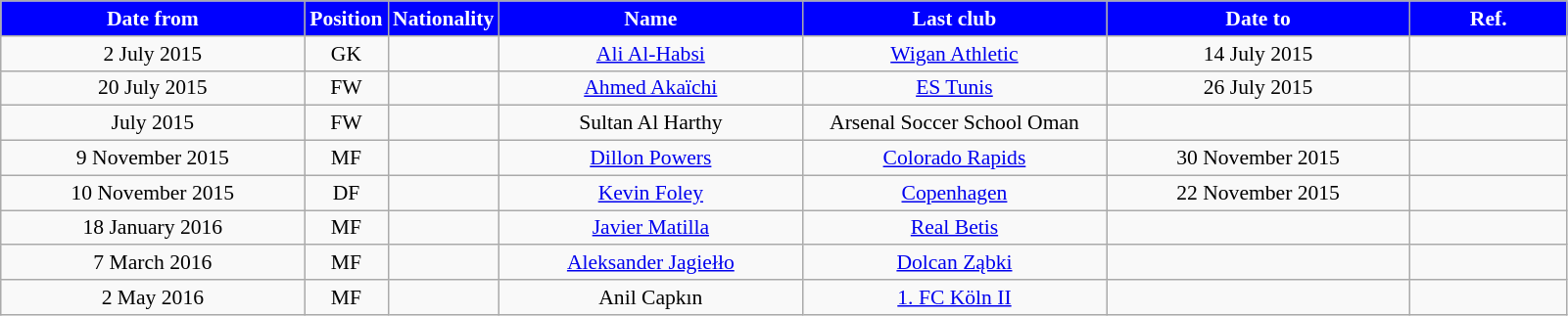<table class="wikitable"  style="text-align:center; font-size:90%; ">
<tr>
<th style="background:#00f; color:white; width:200px;">Date from</th>
<th style="background:#00f; color:white; width:50px;">Position</th>
<th style="background:#00f; color:white; width:50px;">Nationality</th>
<th style="background:#00f; color:white; width:200px;">Name</th>
<th style="background:#00f; color:white; width:200px;">Last club</th>
<th style="background:#00f; color:white; width:200px;">Date to</th>
<th style="background:#00f; color:white; width:100px;">Ref.</th>
</tr>
<tr>
<td>2 July 2015</td>
<td>GK</td>
<td></td>
<td><a href='#'>Ali Al-Habsi</a></td>
<td><a href='#'>Wigan Athletic</a></td>
<td>14 July 2015</td>
<td></td>
</tr>
<tr>
<td>20 July 2015</td>
<td>FW</td>
<td></td>
<td><a href='#'>Ahmed Akaïchi</a></td>
<td><a href='#'>ES Tunis</a></td>
<td>26 July 2015</td>
<td></td>
</tr>
<tr>
<td>July 2015</td>
<td>FW</td>
<td></td>
<td>Sultan Al Harthy</td>
<td>Arsenal Soccer School Oman</td>
<td></td>
<td></td>
</tr>
<tr>
<td>9 November 2015</td>
<td>MF</td>
<td></td>
<td><a href='#'>Dillon Powers</a></td>
<td><a href='#'>Colorado Rapids</a></td>
<td>30 November 2015</td>
<td></td>
</tr>
<tr>
<td>10 November 2015</td>
<td>DF</td>
<td></td>
<td><a href='#'>Kevin Foley</a></td>
<td><a href='#'>Copenhagen</a></td>
<td>22 November 2015</td>
<td></td>
</tr>
<tr>
<td>18 January 2016</td>
<td>MF</td>
<td></td>
<td><a href='#'>Javier Matilla</a></td>
<td><a href='#'>Real Betis</a></td>
<td></td>
<td></td>
</tr>
<tr>
<td>7 March 2016</td>
<td>MF</td>
<td></td>
<td><a href='#'>Aleksander Jagiełło</a></td>
<td><a href='#'>Dolcan Ząbki</a></td>
<td></td>
<td></td>
</tr>
<tr>
<td>2 May 2016</td>
<td>MF</td>
<td></td>
<td>Anil Capkın</td>
<td><a href='#'>1. FC Köln II</a></td>
<td></td>
<td></td>
</tr>
</table>
